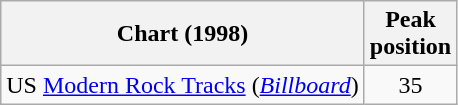<table class="wikitable">
<tr>
<th>Chart (1998)</th>
<th>Peak<br>position</th>
</tr>
<tr>
<td>US <a href='#'>Modern Rock Tracks</a> (<em><a href='#'>Billboard</a></em>)</td>
<td align="center">35</td>
</tr>
</table>
